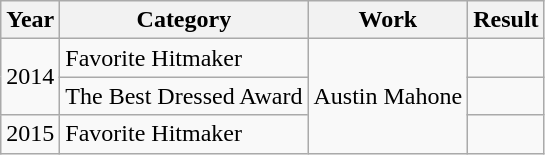<table class="wikitable">
<tr>
<th>Year</th>
<th>Category</th>
<th>Work</th>
<th>Result</th>
</tr>
<tr>
<td rowspan="2">2014</td>
<td>Favorite Hitmaker</td>
<td rowspan="3">Austin Mahone</td>
<td></td>
</tr>
<tr>
<td>The Best Dressed Award</td>
<td></td>
</tr>
<tr>
<td>2015</td>
<td>Favorite Hitmaker</td>
<td></td>
</tr>
</table>
